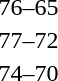<table style="text-align:center">
<tr>
<th width=200></th>
<th width=100></th>
<th width=200></th>
<th></th>
</tr>
<tr>
<td align=right><strong></strong></td>
<td>76–65</td>
<td align=left></td>
</tr>
<tr>
<td align=right><strong></strong></td>
<td>77–72</td>
<td align=left></td>
</tr>
<tr>
<td align=right><strong></strong></td>
<td>74–70</td>
<td align=left></td>
</tr>
</table>
